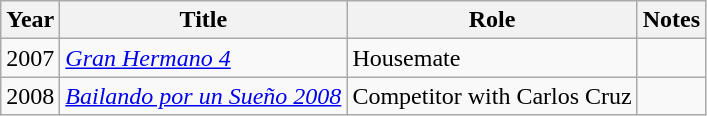<table class="wikitable";>
<tr>
<th>Year</th>
<th>Title</th>
<th>Role</th>
<th>Notes</th>
</tr>
<tr>
<td>2007</td>
<td><em><a href='#'>Gran Hermano 4</a></em></td>
<td>Housemate</td>
<td></td>
</tr>
<tr>
<td>2008</td>
<td><em><a href='#'>Bailando por un Sueño 2008</a></em></td>
<td>Competitor with Carlos Cruz</td>
<td></td>
</tr>
</table>
